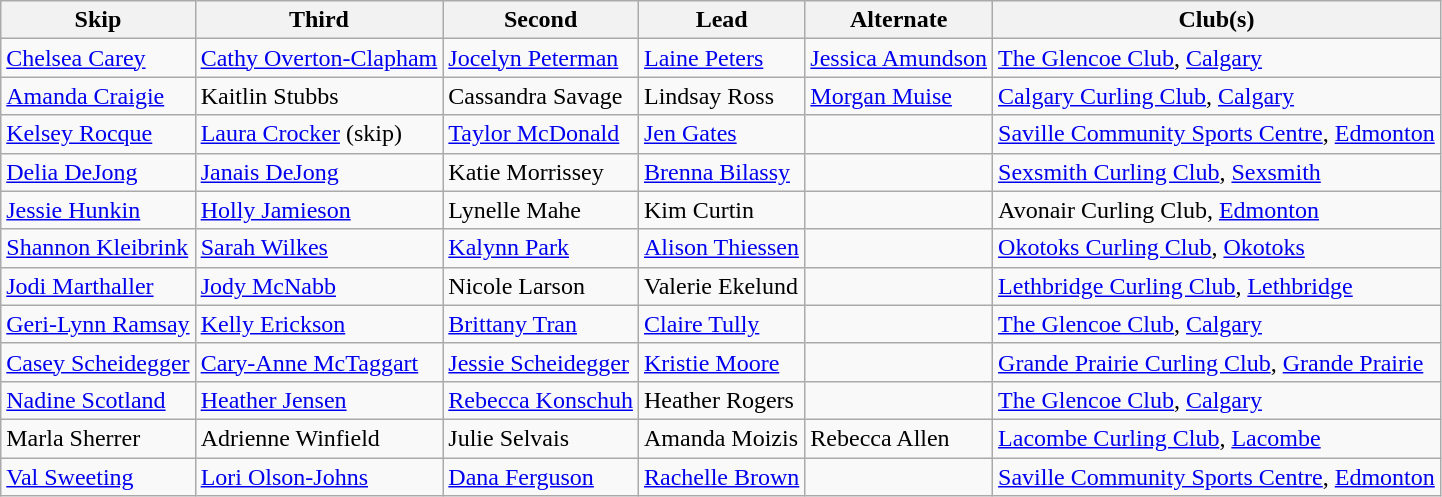<table class="wikitable" border="1">
<tr>
<th>Skip</th>
<th>Third</th>
<th>Second</th>
<th>Lead</th>
<th>Alternate</th>
<th>Club(s)</th>
</tr>
<tr>
<td><a href='#'>Chelsea Carey</a></td>
<td><a href='#'>Cathy Overton-Clapham</a></td>
<td><a href='#'>Jocelyn Peterman</a></td>
<td><a href='#'>Laine Peters</a></td>
<td><a href='#'>Jessica Amundson</a></td>
<td><a href='#'>The Glencoe Club</a>, <a href='#'>Calgary</a></td>
</tr>
<tr>
<td><a href='#'>Amanda Craigie</a></td>
<td>Kaitlin Stubbs</td>
<td>Cassandra Savage</td>
<td>Lindsay Ross</td>
<td><a href='#'>Morgan Muise</a></td>
<td><a href='#'>Calgary Curling Club</a>, <a href='#'>Calgary</a></td>
</tr>
<tr>
<td><a href='#'>Kelsey Rocque</a></td>
<td><a href='#'>Laura Crocker</a> (skip)</td>
<td><a href='#'>Taylor McDonald</a></td>
<td><a href='#'>Jen Gates</a></td>
<td></td>
<td><a href='#'>Saville Community Sports Centre</a>, <a href='#'>Edmonton</a></td>
</tr>
<tr>
<td><a href='#'>Delia DeJong</a></td>
<td><a href='#'>Janais DeJong</a></td>
<td>Katie Morrissey</td>
<td><a href='#'>Brenna Bilassy</a></td>
<td></td>
<td><a href='#'>Sexsmith Curling Club</a>, <a href='#'>Sexsmith</a></td>
</tr>
<tr>
<td><a href='#'>Jessie Hunkin</a></td>
<td><a href='#'>Holly Jamieson</a></td>
<td>Lynelle Mahe</td>
<td>Kim Curtin</td>
<td></td>
<td>Avonair Curling Club, <a href='#'>Edmonton</a></td>
</tr>
<tr>
<td><a href='#'>Shannon Kleibrink</a></td>
<td><a href='#'>Sarah Wilkes</a></td>
<td><a href='#'>Kalynn Park</a></td>
<td><a href='#'>Alison Thiessen</a></td>
<td></td>
<td><a href='#'>Okotoks Curling Club</a>, <a href='#'>Okotoks</a></td>
</tr>
<tr>
<td><a href='#'>Jodi Marthaller</a></td>
<td><a href='#'>Jody McNabb</a></td>
<td>Nicole Larson</td>
<td>Valerie Ekelund</td>
<td></td>
<td><a href='#'>Lethbridge Curling Club</a>, <a href='#'>Lethbridge</a></td>
</tr>
<tr>
<td><a href='#'>Geri-Lynn Ramsay</a></td>
<td><a href='#'>Kelly Erickson</a></td>
<td><a href='#'>Brittany Tran</a></td>
<td><a href='#'>Claire Tully</a></td>
<td></td>
<td><a href='#'>The Glencoe Club</a>, <a href='#'>Calgary</a></td>
</tr>
<tr>
<td><a href='#'>Casey Scheidegger</a></td>
<td><a href='#'>Cary-Anne McTaggart</a></td>
<td><a href='#'>Jessie Scheidegger</a></td>
<td><a href='#'>Kristie Moore</a></td>
<td></td>
<td><a href='#'>Grande Prairie Curling Club</a>, <a href='#'>Grande Prairie</a></td>
</tr>
<tr>
<td><a href='#'>Nadine Scotland</a></td>
<td><a href='#'>Heather Jensen</a></td>
<td><a href='#'>Rebecca Konschuh</a></td>
<td>Heather Rogers</td>
<td></td>
<td><a href='#'>The Glencoe Club</a>, <a href='#'>Calgary</a></td>
</tr>
<tr>
<td>Marla Sherrer</td>
<td>Adrienne Winfield</td>
<td>Julie Selvais</td>
<td>Amanda Moizis</td>
<td>Rebecca Allen</td>
<td><a href='#'>Lacombe Curling Club</a>, <a href='#'>Lacombe</a></td>
</tr>
<tr>
<td><a href='#'>Val Sweeting</a></td>
<td><a href='#'>Lori Olson-Johns</a></td>
<td><a href='#'>Dana Ferguson</a></td>
<td><a href='#'>Rachelle Brown</a></td>
<td></td>
<td><a href='#'>Saville Community Sports Centre</a>, <a href='#'>Edmonton</a></td>
</tr>
</table>
